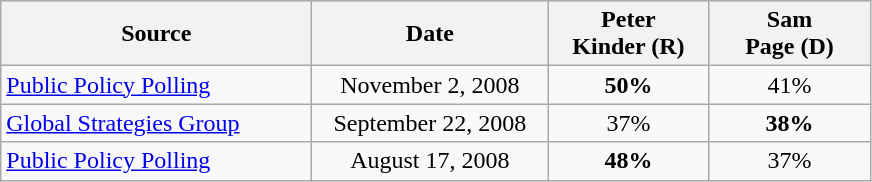<table class="wikitable" style="text-align:center">
<tr bgcolor=lightgrey>
<th width=200px>Source</th>
<th width=150px>Date</th>
<th width=100px>Peter<br>Kinder (R)</th>
<th width=100px>Sam<br>Page (D)</th>
</tr>
<tr>
<td align=left><a href='#'>Public Policy Polling</a></td>
<td>November 2, 2008</td>
<td><strong>50%</strong></td>
<td>41%</td>
</tr>
<tr>
<td align=left><a href='#'>Global Strategies Group</a></td>
<td>September 22, 2008</td>
<td>37%</td>
<td><strong>38%</strong></td>
</tr>
<tr>
<td align=left><a href='#'>Public Policy Polling</a></td>
<td>August 17, 2008</td>
<td><strong>48%</strong></td>
<td>37%</td>
</tr>
</table>
